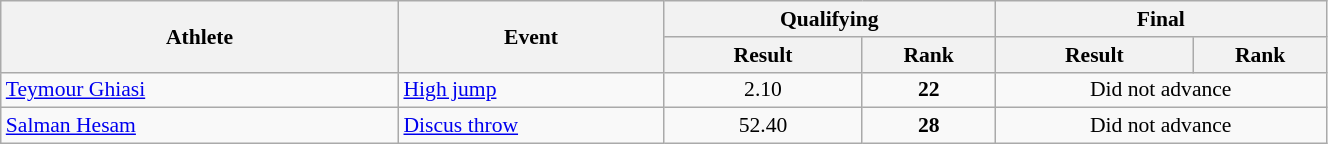<table class="wikitable" width="70%" style="text-align:center; font-size:90%">
<tr>
<th rowspan="2" width="30%">Athlete</th>
<th rowspan="2" width="20%">Event</th>
<th colspan="2" width="25%">Qualifying</th>
<th colspan="2" width="25%">Final</th>
</tr>
<tr>
<th width="15%">Result</th>
<th>Rank</th>
<th width="15%">Result</th>
<th>Rank</th>
</tr>
<tr>
<td align="left"><a href='#'>Teymour Ghiasi</a></td>
<td align="left"><a href='#'>High jump</a></td>
<td>2.10</td>
<td><strong>22</strong></td>
<td colspan=2 align=center>Did not advance</td>
</tr>
<tr>
<td align="left"><a href='#'>Salman Hesam</a></td>
<td align="left"><a href='#'>Discus throw</a></td>
<td>52.40</td>
<td><strong>28</strong></td>
<td colspan=2 align=center>Did not advance</td>
</tr>
</table>
